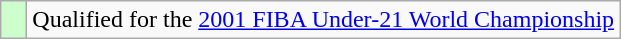<table class="wikitable">
<tr>
<td width=10px bgcolor="#ccffcc"></td>
<td>Qualified for the <a href='#'>2001 FIBA Under-21 World Championship</a></td>
</tr>
</table>
